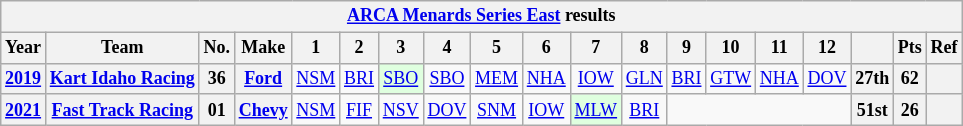<table class="wikitable" style="text-align:center; font-size:75%">
<tr>
<th colspan="19"><a href='#'>ARCA Menards Series East</a> results</th>
</tr>
<tr>
<th>Year</th>
<th>Team</th>
<th>No.</th>
<th>Make</th>
<th>1</th>
<th>2</th>
<th>3</th>
<th>4</th>
<th>5</th>
<th>6</th>
<th>7</th>
<th>8</th>
<th>9</th>
<th>10</th>
<th>11</th>
<th>12</th>
<th></th>
<th>Pts</th>
<th>Ref</th>
</tr>
<tr>
<th><a href='#'>2019</a></th>
<th><a href='#'>Kart Idaho Racing</a></th>
<th>36</th>
<th><a href='#'>Ford</a></th>
<td><a href='#'>NSM</a></td>
<td><a href='#'>BRI</a></td>
<td style="background:#DFFFDF;"><a href='#'>SBO</a><br></td>
<td><a href='#'>SBO</a></td>
<td><a href='#'>MEM</a></td>
<td><a href='#'>NHA</a></td>
<td><a href='#'>IOW</a></td>
<td><a href='#'>GLN</a></td>
<td><a href='#'>BRI</a></td>
<td><a href='#'>GTW</a></td>
<td><a href='#'>NHA</a></td>
<td><a href='#'>DOV</a></td>
<th>27th</th>
<th>62</th>
<th></th>
</tr>
<tr>
<th><a href='#'>2021</a></th>
<th><a href='#'>Fast Track Racing</a></th>
<th>01</th>
<th><a href='#'>Chevy</a></th>
<td><a href='#'>NSM</a></td>
<td><a href='#'>FIF</a></td>
<td><a href='#'>NSV</a></td>
<td><a href='#'>DOV</a></td>
<td><a href='#'>SNM</a></td>
<td><a href='#'>IOW</a></td>
<td style="background:#DFFFDF;"><a href='#'>MLW</a><br></td>
<td><a href='#'>BRI</a></td>
<td colspan="4"></td>
<th>51st</th>
<th>26</th>
<th></th>
</tr>
</table>
